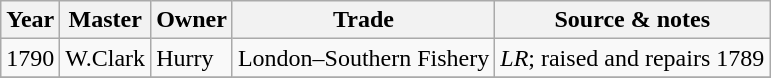<table class=" wikitable">
<tr>
<th>Year</th>
<th>Master</th>
<th>Owner</th>
<th>Trade</th>
<th>Source & notes</th>
</tr>
<tr>
<td>1790</td>
<td>W.Clark</td>
<td>Hurry</td>
<td>London–Southern Fishery</td>
<td><em>LR</em>; raised and repairs 1789</td>
</tr>
<tr>
</tr>
</table>
